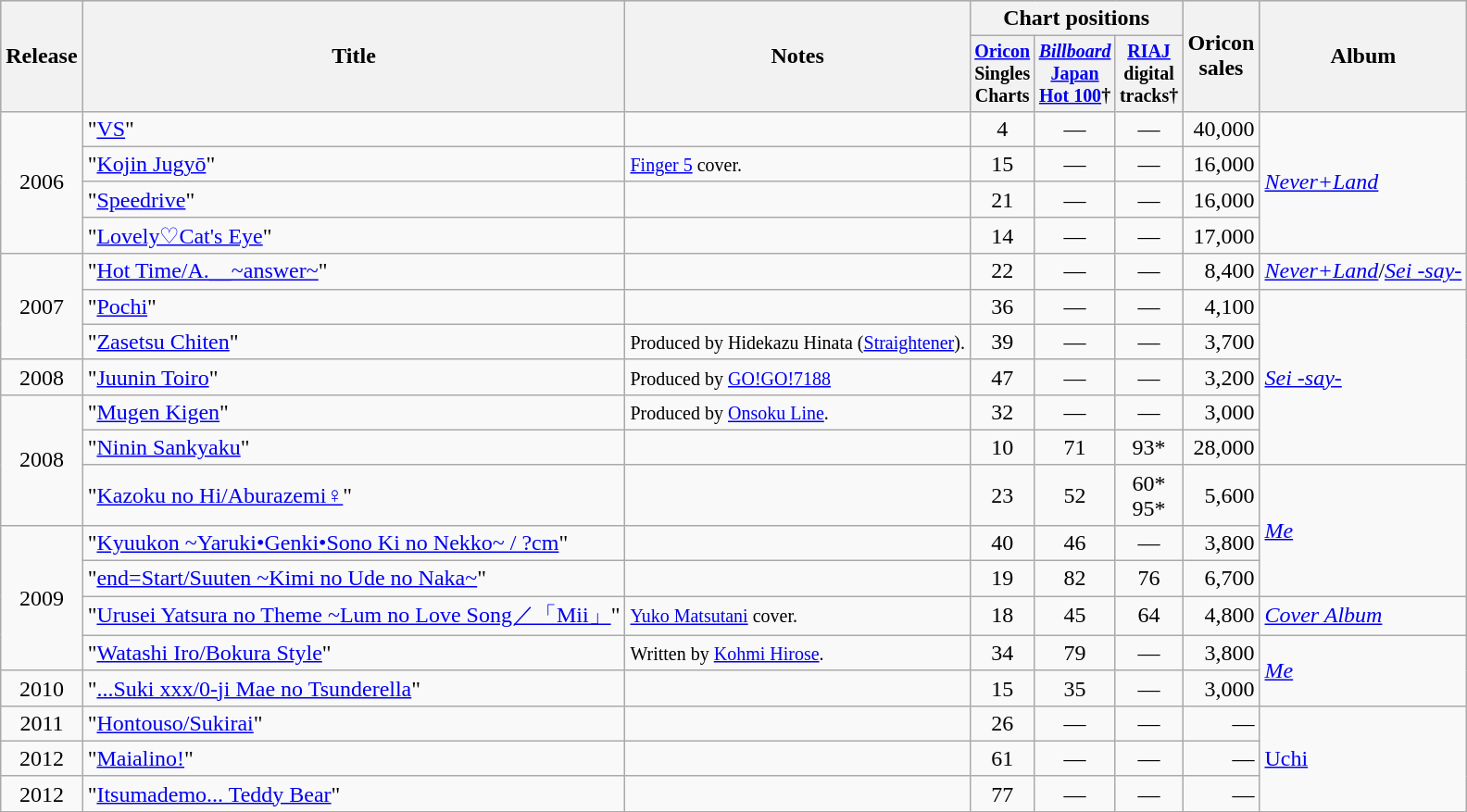<table class="wikitable" style="text-align:center">
<tr bgcolor="#CCCCCC">
<th rowspan="2">Release</th>
<th rowspan="2">Title</th>
<th rowspan="2">Notes</th>
<th colspan="3">Chart positions</th>
<th rowspan="2">Oricon<br>sales<br></th>
<th rowspan="2">Album</th>
</tr>
<tr style="font-size:smaller;">
<th width="35"><a href='#'>Oricon</a> Singles Charts<br></th>
<th width="35"><em><a href='#'>Billboard</a></em> <a href='#'>Japan Hot 100</a>†<br></th>
<th width="35"><a href='#'>RIAJ</a> digital tracks†<br></th>
</tr>
<tr>
<td rowspan="4">2006</td>
<td align="left">"<a href='#'>VS</a>"</td>
<td align="left"></td>
<td>4</td>
<td>—</td>
<td>—</td>
<td align="right">40,000</td>
<td align="left" rowspan="4"><em><a href='#'>Never+Land</a></em></td>
</tr>
<tr>
<td align="left">"<a href='#'>Kojin Jugyō</a>"</td>
<td align="left"><small><a href='#'>Finger 5</a> cover.</small></td>
<td>15</td>
<td>—</td>
<td>—</td>
<td align="right">16,000</td>
</tr>
<tr>
<td align="left">"<a href='#'>Speedrive</a>"</td>
<td align="left"></td>
<td>21</td>
<td>—</td>
<td>—</td>
<td align="right">16,000</td>
</tr>
<tr>
<td align="left">"<a href='#'>Lovely♡Cat's Eye</a>"</td>
<td align="left"></td>
<td>14</td>
<td>—</td>
<td>—</td>
<td align="right">17,000</td>
</tr>
<tr>
<td rowspan="3">2007</td>
<td align="left">"<a href='#'>Hot Time/A.__~answer~</a>"</td>
<td align="left"></td>
<td>22</td>
<td>—</td>
<td>—</td>
<td align="right">8,400</td>
<td rowspan="1" align="left"><em><a href='#'>Never+Land</a></em>/<em><a href='#'>Sei -say-</a></em></td>
</tr>
<tr>
<td align="left">"<a href='#'>Pochi</a>"</td>
<td align="left"></td>
<td>36</td>
<td>—</td>
<td>—</td>
<td align="right">4,100</td>
<td align="left" rowspan="5"><em><a href='#'>Sei -say-</a></em></td>
</tr>
<tr>
<td align="left">"<a href='#'>Zasetsu Chiten</a>"</td>
<td align="left"><small>Produced by Hidekazu Hinata (<a href='#'>Straightener</a>).</small></td>
<td>39</td>
<td>—</td>
<td>—</td>
<td align="right">3,700</td>
</tr>
<tr>
<td rowspan="1">2008</td>
<td align="left">"<a href='#'>Juunin Toiro</a>"</td>
<td align="left"><small>Produced by <a href='#'>GO!GO!7188</a></small></td>
<td>47</td>
<td>—</td>
<td>—</td>
<td align="right">3,200</td>
</tr>
<tr>
<td rowspan="3">2008</td>
<td align="left">"<a href='#'>Mugen Kigen</a>"</td>
<td align="left"><small>Produced by <a href='#'>Onsoku Line</a>.</small></td>
<td>32</td>
<td>—</td>
<td>—</td>
<td align="right">3,000</td>
</tr>
<tr>
<td align="left">"<a href='#'>Ninin Sankyaku</a>"</td>
<td align="left"></td>
<td>10</td>
<td>71</td>
<td>93*</td>
<td align="right">28,000</td>
</tr>
<tr>
<td align="left">"<a href='#'>Kazoku no Hi/Aburazemi♀</a>"</td>
<td align="left"></td>
<td>23</td>
<td>52</td>
<td>60*<br>95*</td>
<td align="right">5,600</td>
<td align="left" rowspan="3"><em><a href='#'>Me</a></em></td>
</tr>
<tr>
<td rowspan="4">2009</td>
<td align="left">"<a href='#'>Kyuukon ~Yaruki•Genki•Sono Ki no Nekko~ / ?cm</a>"</td>
<td align="left"></td>
<td>40</td>
<td>46</td>
<td>—</td>
<td align="right">3,800</td>
</tr>
<tr>
<td align="left">"<a href='#'>end=Start/Suuten ~Kimi no Ude no Naka~</a>"</td>
<td align="left"></td>
<td>19</td>
<td>82</td>
<td>76</td>
<td align="right">6,700</td>
</tr>
<tr>
<td align="left">"<a href='#'>Urusei Yatsura no Theme ~Lum no Love Song／「Mii」</a>"</td>
<td align="left"><small><a href='#'>Yuko Matsutani</a> cover.</small></td>
<td>18</td>
<td>45</td>
<td>64</td>
<td align="right">4,800</td>
<td align="left" rowspan="1"><em><a href='#'>Cover Album</a></em></td>
</tr>
<tr>
<td align="left">"<a href='#'>Watashi Iro/Bokura Style</a>"</td>
<td align="left"><small>Written by <a href='#'>Kohmi Hirose</a>.</small></td>
<td>34</td>
<td>79</td>
<td>—</td>
<td align="right">3,800</td>
<td align="left" rowspan="2"><em><a href='#'>Me</a></em></td>
</tr>
<tr>
<td rowspan="1">2010</td>
<td align="left">"<a href='#'>...Suki xxx/0-ji Mae no Tsunderella</a>"</td>
<td align="left"></td>
<td>15</td>
<td>35</td>
<td>—</td>
<td align="right">3,000</td>
</tr>
<tr>
<td rowspan="1">2011</td>
<td align="left">"<a href='#'>Hontouso/Sukirai</a>"</td>
<td align="left"></td>
<td>26</td>
<td>—</td>
<td>—</td>
<td align="right">—</td>
<td align="left" rowspan="3"><a href='#'>Uchi</a></td>
</tr>
<tr>
<td rowspan="1">2012</td>
<td align="left">"<a href='#'>Maialino!</a>"</td>
<td align="left"></td>
<td>61</td>
<td>—</td>
<td>—</td>
<td align="right">—</td>
</tr>
<tr>
<td rowspan="1">2012</td>
<td align="left">"<a href='#'>Itsumademo... Teddy Bear</a>"</td>
<td align="left"></td>
<td>77</td>
<td>—</td>
<td>—</td>
<td align="right">—</td>
</tr>
</table>
